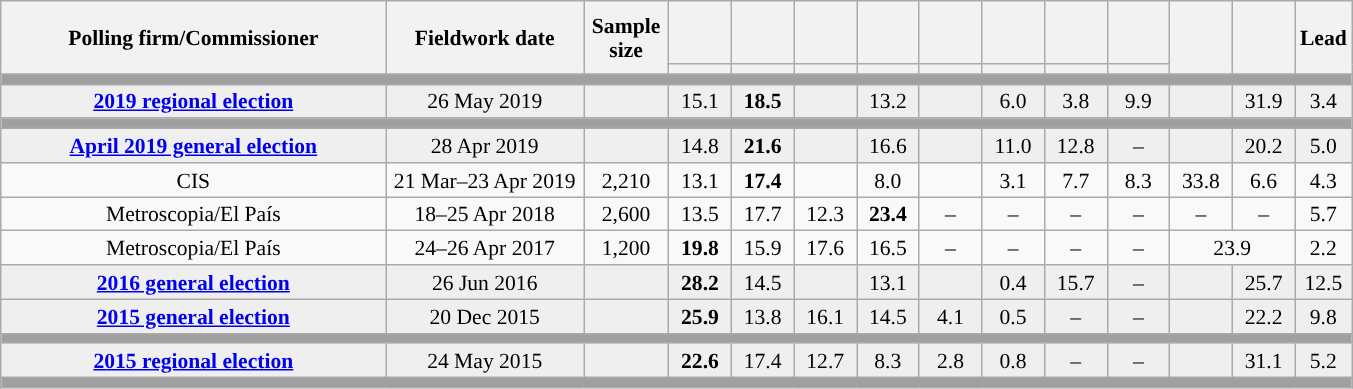<table class="wikitable collapsible collapsed" style="text-align:center; font-size:90%; line-height:16px;">
<tr style="height:42px;">
<th style="width:250px;" rowspan="2">Polling firm/Commissioner</th>
<th style="width:125px;" rowspan="2">Fieldwork date</th>
<th style="width:50px;" rowspan="2">Sample size</th>
<th style="width:35px;"></th>
<th style="width:35px;"></th>
<th style="width:35px;"></th>
<th style="width:35px;"></th>
<th style="width:35px;"></th>
<th style="width:35px;"></th>
<th style="width:35px;"></th>
<th style="width:35px;"></th>
<th style="width:35px;" rowspan="2"></th>
<th style="width:35px;" rowspan="2"></th>
<th style="width:30px;" rowspan="2">Lead</th>
</tr>
<tr>
<th style="color:inherit;background:"></th>
<th style="color:inherit;background:"></th>
<th style="color:inherit;background:"></th>
<th style="color:inherit;background:"></th>
<th style="color:inherit;background:"></th>
<th style="color:inherit;background:"></th>
<th style="color:inherit;background:"></th>
<th style="color:inherit;background:"></th>
</tr>
<tr>
<td colspan="14" style="background:#A0A0A0"></td>
</tr>
<tr style="background:#EFEFEF;">
<td><strong><a href='#'>2019 regional election</a></strong></td>
<td>26 May 2019</td>
<td></td>
<td>15.1</td>
<td><strong>18.5</strong></td>
<td></td>
<td>13.2</td>
<td></td>
<td>6.0</td>
<td>3.8</td>
<td>9.9</td>
<td></td>
<td>31.9</td>
<td style="background:">3.4</td>
</tr>
<tr>
<td colspan="14" style="background:#A0A0A0"></td>
</tr>
<tr style="background:#EFEFEF;">
<td><strong><a href='#'>April 2019 general election</a></strong></td>
<td>28 Apr 2019</td>
<td></td>
<td>14.8</td>
<td><strong>21.6</strong></td>
<td></td>
<td>16.6</td>
<td></td>
<td>11.0</td>
<td>12.8</td>
<td>–</td>
<td></td>
<td>20.2</td>
<td style="background:">5.0</td>
</tr>
<tr>
<td>CIS</td>
<td>21 Mar–23 Apr 2019</td>
<td>2,210</td>
<td>13.1</td>
<td><strong>17.4</strong></td>
<td></td>
<td>8.0</td>
<td></td>
<td>3.1</td>
<td>7.7</td>
<td>8.3</td>
<td>33.8</td>
<td>6.6</td>
<td style="background:">4.3</td>
</tr>
<tr>
<td>Metroscopia/El País</td>
<td>18–25 Apr 2018</td>
<td>2,600</td>
<td>13.5</td>
<td>17.7</td>
<td>12.3</td>
<td><strong>23.4</strong></td>
<td>–</td>
<td>–</td>
<td>–</td>
<td>–</td>
<td>–</td>
<td>–</td>
<td style="background:">5.7</td>
</tr>
<tr>
<td>Metroscopia/El País</td>
<td>24–26 Apr 2017</td>
<td>1,200</td>
<td><strong>19.8</strong></td>
<td>15.9</td>
<td>17.6</td>
<td>16.5</td>
<td>–</td>
<td>–</td>
<td>–</td>
<td>–</td>
<td colspan="2">23.9</td>
<td style="background:">2.2</td>
</tr>
<tr style="background:#EFEFEF;">
<td><strong><a href='#'>2016 general election</a></strong></td>
<td>26 Jun 2016</td>
<td></td>
<td><strong>28.2</strong></td>
<td>14.5</td>
<td></td>
<td>13.1</td>
<td></td>
<td>0.4</td>
<td>15.7</td>
<td>–</td>
<td></td>
<td>25.7</td>
<td style="background:">12.5</td>
</tr>
<tr style="background:#EFEFEF;">
<td><strong><a href='#'>2015 general election</a></strong></td>
<td>20 Dec 2015</td>
<td></td>
<td><strong>25.9</strong></td>
<td>13.8</td>
<td>16.1</td>
<td>14.5</td>
<td>4.1</td>
<td>0.5</td>
<td>–</td>
<td>–</td>
<td></td>
<td>22.2</td>
<td style="background:">9.8</td>
</tr>
<tr>
<td colspan="14" style="background:#A0A0A0"></td>
</tr>
<tr style="background:#EFEFEF;">
<td><strong><a href='#'>2015 regional election</a></strong></td>
<td>24 May 2015</td>
<td></td>
<td><strong>22.6</strong></td>
<td>17.4</td>
<td>12.7</td>
<td>8.3</td>
<td>2.8</td>
<td>0.8</td>
<td>–</td>
<td>–</td>
<td></td>
<td>31.1</td>
<td style="background:">5.2</td>
</tr>
<tr>
<td colspan="14" style="background:#A0A0A0"></td>
</tr>
</table>
